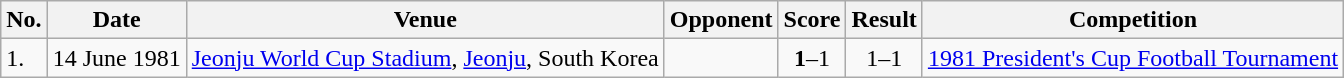<table class="wikitable" style="font-size:100%;">
<tr>
<th>No.</th>
<th>Date</th>
<th>Venue</th>
<th>Opponent</th>
<th>Score</th>
<th>Result</th>
<th>Competition</th>
</tr>
<tr>
<td>1.</td>
<td>14 June 1981</td>
<td><a href='#'>Jeonju World Cup Stadium</a>, <a href='#'>Jeonju</a>, South Korea</td>
<td></td>
<td align=center><strong>1</strong>–1</td>
<td align=center>1–1</td>
<td><a href='#'>1981 President's Cup Football Tournament</a></td>
</tr>
</table>
